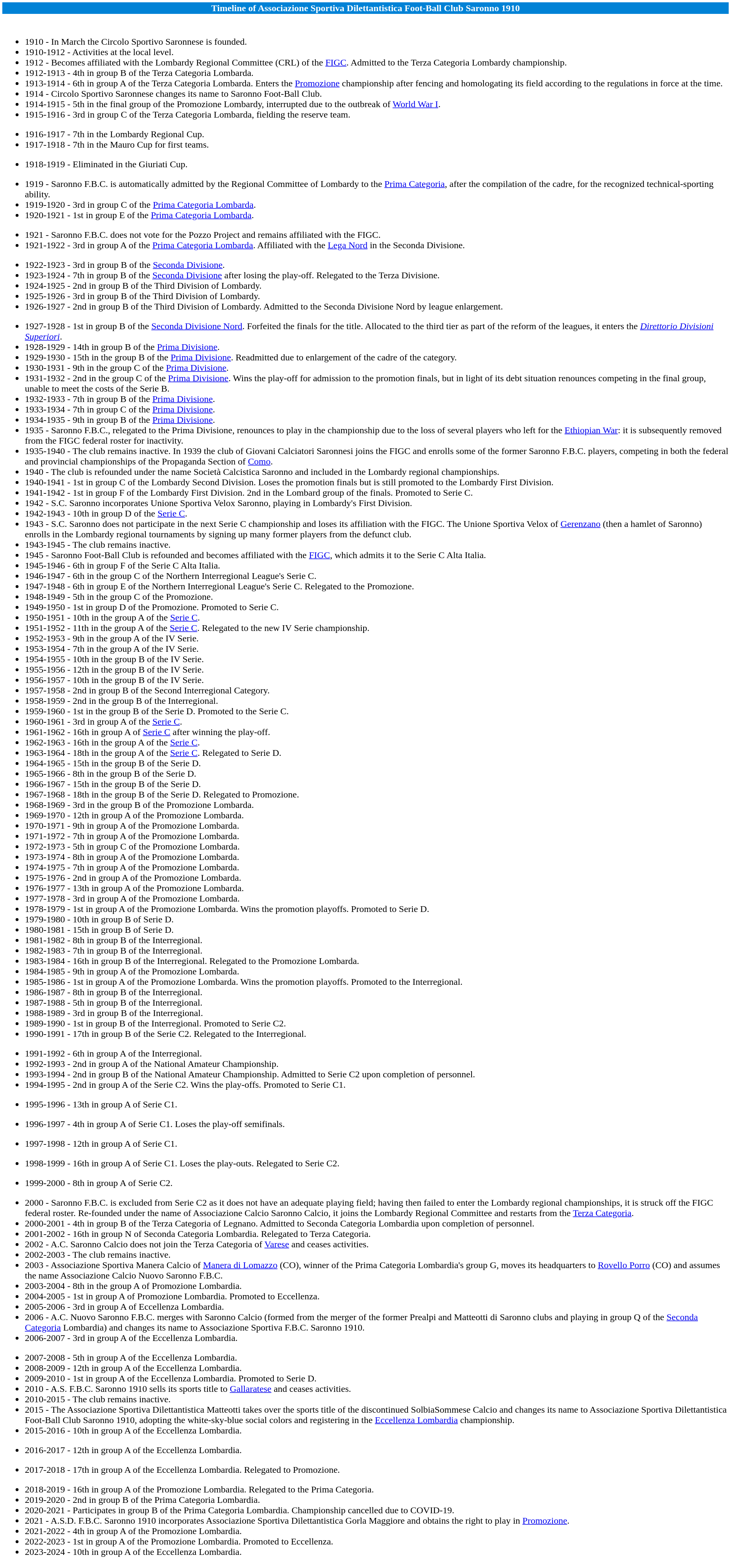<table class="toccolours" style="background:white; width:100%;">
<tr>
<th style="text-align:center; border:2px solid white; background:#0082D6; color:white">Timeline of Associazione Sportiva Dilettantistica Foot-Ball Club Saronno 1910</th>
</tr>
<tr>
<td><div><br><ul><li>1910 - In March the Circolo Sportivo Saronnese is founded.</li><li>1910-1912 - Activities at the local level.</li><li>1912 - Becomes affiliated with the Lombardy Regional Committee (CRL) of the <a href='#'>FIGC</a>. Admitted to the Terza Categoria Lombardy championship.</li><li>1912-1913 - 4th in group B of the Terza Categoria Lombarda.</li><li>1913-1914 - 6th in group A of the Terza Categoria Lombarda. Enters the <a href='#'>Promozione</a> championship after fencing and homologating its field according to the regulations in force at the time.</li><li>1914 - Circolo Sportivo Saronnese changes its name to Saronno Foot-Ball Club.</li><li>1914-1915 - 5th in the final group of the Promozione Lombardy, interrupted due to the outbreak of <a href='#'>World War I</a>.</li><li>1915-1916 - 3rd in group C of the Terza Categoria Lombarda, fielding the reserve team.</li></ul><ul><li>1916-1917 - 7th in the Lombardy Regional Cup.</li><li>1917-1918 - 7th in the Mauro Cup for first teams.</li></ul><ul><li>1918-1919 - Eliminated in the Giuriati Cup.</li></ul><ul><li>1919 - Saronno F.B.C. is automatically admitted by the Regional Committee of Lombardy to the <a href='#'>Prima Categoria</a>, after the compilation of the cadre, for the recognized technical-sporting ability.</li><li>1919-1920 - 3rd in group C of the <a href='#'>Prima Categoria Lombarda</a>.</li><li>1920-1921 - 1st in group E of the <a href='#'>Prima Categoria Lombarda</a>.</li></ul><ul><li>1921 - Saronno F.B.C. does not vote for the Pozzo Project and remains affiliated with the FIGC.</li><li>1921-1922 - 3rd in group A of the <a href='#'>Prima Categoria Lombarda</a>. Affiliated with the <a href='#'>Lega Nord</a> in the Seconda Divisione.</li></ul><ul><li>1922-1923 - 3rd in group B of the <a href='#'>Seconda Divisione</a>.</li><li>1923-1924 - 7th in group B of the <a href='#'>Seconda Divisione</a> after losing the play-off. Relegated to the Terza Divisione.</li><li>1924-1925 - 2nd in group B of the Third Division of Lombardy.</li><li>1925-1926 - 3rd in group B of the Third Division of Lombardy.</li><li>1926-1927 - 2nd in group B of the Third Division of Lombardy. Admitted to the Seconda Divisione Nord by league enlargement.</li></ul><ul><li>1927-1928 - 1st in group B of the <a href='#'>Seconda Divisione Nord</a>. Forfeited the finals for the title. Allocated to the third tier as part of the reform of the leagues, it enters the <em><a href='#'>Direttorio Divisioni Superiori</a></em>.</li><li>1928-1929 - 14th in group B of the <a href='#'>Prima Divisione</a>.</li><li>1929-1930 - 15th in the group B of the <a href='#'>Prima Divisione</a>. Readmitted due to enlargement of the cadre of the category.</li><li>1930-1931 - 9th in the group C of the <a href='#'>Prima Divisione</a>.</li><li>1931-1932 - 2nd in the group C of the <a href='#'>Prima Divisione</a>. Wins the play-off for admission to the promotion finals, but in light of its debt situation renounces competing in the final group, unable to meet the costs of the Serie B.</li><li>1932-1933 - 7th in group B of the <a href='#'>Prima Divisione</a>.</li><li>1933-1934 - 7th in group C of the <a href='#'>Prima Divisione</a>.</li><li>1934-1935 - 9th in group B of the <a href='#'>Prima Divisione</a>.</li><li>1935 - Saronno F.B.C., relegated to the Prima Divisione, renounces to play in the championship due to the loss of several players who left for the <a href='#'>Ethiopian War</a>: it is subsequently removed from the FIGC federal roster for inactivity.</li><li>1935-1940 - The club remains inactive. In 1939 the club of Giovani Calciatori Saronnesi joins the FIGC and enrolls some of the former Saronno F.B.C. players, competing in both the federal and provincial championships of the Propaganda Section of <a href='#'>Como</a>.</li><li>1940 - The club is refounded under the name Società Calcistica Saronno and included in the Lombardy regional championships.</li><li>1940-1941 - 1st in group C of the Lombardy Second Division. Loses the promotion finals but is still promoted to the Lombardy First Division.</li><li>1941-1942 - 1st in group F of the Lombardy First Division. 2nd in the Lombard group of the finals. Promoted to Serie C.</li><li>1942 - S.C. Saronno incorporates Unione Sportiva Velox Saronno, playing in Lombardy's First Division.</li><li>1942-1943 - 10th in group D of the <a href='#'>Serie C</a>.</li><li>1943 - S.C. Saronno does not participate in the next Serie C championship and loses its affiliation with the FIGC. The Unione Sportiva Velox of <a href='#'>Gerenzano</a> (then a hamlet of Saronno) enrolls in the Lombardy regional tournaments by signing up many former players from the defunct club.</li><li>1943-1945 - The club remains inactive.</li><li>1945 - Saronno Foot-Ball Club is refounded and becomes affiliated with the <a href='#'>FIGC</a>, which admits it to the Serie C Alta Italia.</li><li>1945-1946 - 6th in group F of the Serie C Alta Italia.</li><li>1946-1947 - 6th in the group C of the Northern Interregional League's Serie C.</li><li>1947-1948 - 6th in group E of the Northern Interregional League's Serie C. Relegated to the Promozione.</li><li>1948-1949 - 5th in the group C of the Promozione.</li><li>1949-1950 - 1st in group D of the Promozione. Promoted to Serie C.</li><li>1950-1951 - 10th in the group A of the <a href='#'>Serie C</a>.</li><li>1951-1952 - 11th in the group A of the <a href='#'>Serie C</a>. Relegated to the new IV Serie championship.</li><li>1952-1953 - 9th in the group A of the IV Serie.</li><li>1953-1954 - 7th in the group A of the IV Serie.</li><li>1954-1955 - 10th in the group B of the IV Serie.</li><li>1955-1956 - 12th in the group B of the IV Serie.</li><li>1956-1957 - 10th in the group B of the IV Serie.</li><li>1957-1958 - 2nd in group B of the Second Interregional Category.</li><li>1958-1959 - 2nd in the group B of the Interregional.</li><li>1959-1960 - 1st in the group B of the Serie D. Promoted to the Serie C.</li><li>1960-1961 - 3rd in group A of the <a href='#'>Serie C</a>.</li><li>1961-1962 - 16th in group A of <a href='#'>Serie C</a> after winning the play-off.</li><li>1962-1963 - 16th in the group A of the <a href='#'>Serie C</a>.</li><li>1963-1964 - 18th in the group A of the <a href='#'>Serie C</a>. Relegated to Serie D.</li><li>1964-1965 - 15th in the group B of the Serie D.</li><li>1965-1966 - 8th in the group B of the Serie D.</li><li>1966-1967 - 15th in the group B of the Serie D.</li><li>1967-1968 - 18th in the group B of the Serie D. Relegated to Promozione.</li><li>1968-1969 - 3rd in the group B of the Promozione Lombarda.</li><li>1969-1970 - 12th in group A of the Promozione Lombarda.</li><li>1970-1971 - 9th in group A of the Promozione Lombarda.</li><li>1971-1972 - 7th in group A of the Promozione Lombarda.</li><li>1972-1973 - 5th in group C of the Promozione Lombarda.</li><li>1973-1974 - 8th in group A of the Promozione Lombarda.</li><li>1974-1975 - 7th in group A of the Promozione Lombarda.</li><li>1975-1976 - 2nd in group A of the Promozione Lombarda.</li><li>1976-1977 - 13th in group A of the Promozione Lombarda.</li><li>1977-1978 - 3rd in group A of the Promozione Lombarda.</li><li>1978-1979 - 1st in group A of the Promozione Lombarda. Wins the promotion playoffs. Promoted to Serie D.</li><li>1979-1980 - 10th in group B of Serie D.</li><li>1980-1981 - 15th in group B of Serie D.</li><li>1981-1982 - 8th in group B of the Interregional.</li><li>1982-1983 - 7th in group B of the Interregional.</li><li>1983-1984 - 16th in group B of the Interregional. Relegated to the Promozione Lombarda.</li><li>1984-1985 - 9th in group A of the Promozione Lombarda.</li><li>1985-1986 - 1st in group A of the Promozione Lombarda. Wins the promotion playoffs. Promoted to the Interregional.</li><li>1986-1987 - 8th in group B of the Interregional.</li><li>1987-1988 - 5th in group B of the Interregional.</li><li>1988-1989 - 3rd in group B of the Interregional.</li><li>1989-1990 - 1st in group B of the Interregional. Promoted to Serie C2.</li><li>1990-1991 - 17th in group B of the Serie C2. Relegated to the Interregional.</li></ul><ul><li>1991-1992 - 6th in group A of the Interregional.</li><li>1992-1993 - 2nd in group A of the National Amateur Championship.</li><li>1993-1994 - 2nd in group B of the National Amateur Championship. Admitted to Serie C2 upon completion of personnel.</li><li>1994-1995 - 2nd in group A of the Serie C2. Wins the play-offs. Promoted to Serie C1.</li></ul><ul><li>1995-1996 - 13th in group A of Serie C1.</li></ul><ul><li>1996-1997 - 4th in group A of Serie C1. Loses the play-off semifinals.</li></ul><ul><li>1997-1998 - 12th in group A of Serie C1.</li></ul><ul><li>1998-1999 - 16th in group A of Serie C1. Loses the play-outs. Relegated to Serie C2.</li></ul><ul><li>1999-2000 - 8th in group A of Serie C2.</li></ul><ul><li>2000 - Saronno F.B.C. is excluded from Serie C2 as it does not have an adequate playing field; having then failed to enter the Lombardy regional championships, it is struck off the FIGC federal roster. Re-founded under the name of Associazione Calcio Saronno Calcio, it joins the Lombardy Regional Committee and restarts from the <a href='#'>Terza Categoria</a>.</li><li>2000-2001 - 4th in group B of the Terza Categoria of Legnano. Admitted to Seconda Categoria Lombardia upon completion of personnel.</li><li>2001-2002 - 16th in group N of Seconda Categoria Lombardia. Relegated to Terza Categoria.</li><li>2002 - A.C. Saronno Calcio does not join the Terza Categoria of <a href='#'>Varese</a> and ceases activities.</li><li>2002-2003 - The club remains inactive.</li><li>2003 - Associazione Sportiva Manera Calcio of <a href='#'>Manera di Lomazzo</a> (CO), winner of the Prima Categoria Lombardia's group G, moves its headquarters to <a href='#'>Rovello Porro</a> (CO) and assumes the name Associazione Calcio Nuovo Saronno F.B.C.</li><li>2003-2004 - 8th in the group A of Promozione Lombardia.</li><li>2004-2005 - 1st in group A of Promozione Lombardia. Promoted to Eccellenza.</li><li>2005-2006 - 3rd in group A of Eccellenza Lombardia.</li><li>2006 - A.C. Nuovo Saronno F.B.C. merges with Saronno Calcio (formed from the merger of the former Prealpi and Matteotti di Saronno clubs and playing in group Q of the <a href='#'>Seconda Categoria</a> Lombardia) and changes its name to Associazione Sportiva F.B.C. Saronno 1910.</li><li>2006-2007 - 3rd in group A of the Eccellenza Lombardia.</li></ul><ul><li>2007-2008 - 5th in group A of the Eccellenza Lombardia.</li><li>2008-2009 - 12th in group A of the Eccellenza Lombardia.</li><li>2009-2010 - 1st in group A of the Eccellenza Lombardia. Promoted to Serie D.</li><li>2010 - A.S. F.B.C. Saronno 1910 sells its sports title to <a href='#'>Gallaratese</a> and ceases activities.</li><li>2010-2015 - The club remains inactive.</li><li>2015 - The Associazione Sportiva Dilettantistica Matteotti takes over the sports title of the discontinued SolbiaSommese Calcio and changes its name to Associazione Sportiva Dilettantistica Foot-Ball Club Saronno 1910, adopting the white-sky-blue social colors and registering in the <a href='#'>Eccellenza Lombardia</a> championship.</li><li>2015-2016 - 10th in group A of the Eccellenza Lombardia.</li></ul><ul><li>2016-2017 - 12th in group A of the Eccellenza Lombardia.</li></ul><ul><li>2017-2018 - 17th in group A of the Eccellenza Lombardia. Relegated to Promozione.</li></ul><ul><li>2018-2019 - 16th in group A of the Promozione Lombardia. Relegated to the Prima Categoria.</li><li>2019-2020 - 2nd in group B of the Prima Categoria Lombardia.</li><li>2020-2021 - Participates in group B of the Prima Categoria Lombardia. Championship cancelled due to COVID-19.</li><li>2021 - A.S.D. F.B.C. Saronno 1910 incorporates Associazione Sportiva Dilettantistica Gorla Maggiore and obtains the right to play in <a href='#'>Promozione</a>.</li><li>2021-2022 - 4th in group A of the Promozione Lombardia.</li><li>2022-2023 - 1st in group A of the Promozione Lombardia. Promoted to Eccellenza.</li><li>2023-2024 - 10th in group A of the Eccellenza Lombardia.</li></ul></div></td>
</tr>
</table>
